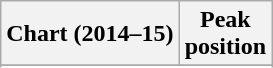<table class="wikitable plainrowheaders sortable">
<tr>
<th scope="col">Chart (2014–15)</th>
<th scope="col">Peak<br>position</th>
</tr>
<tr>
</tr>
<tr>
</tr>
<tr>
</tr>
<tr>
</tr>
<tr>
</tr>
<tr>
</tr>
<tr>
</tr>
<tr>
</tr>
<tr>
</tr>
</table>
